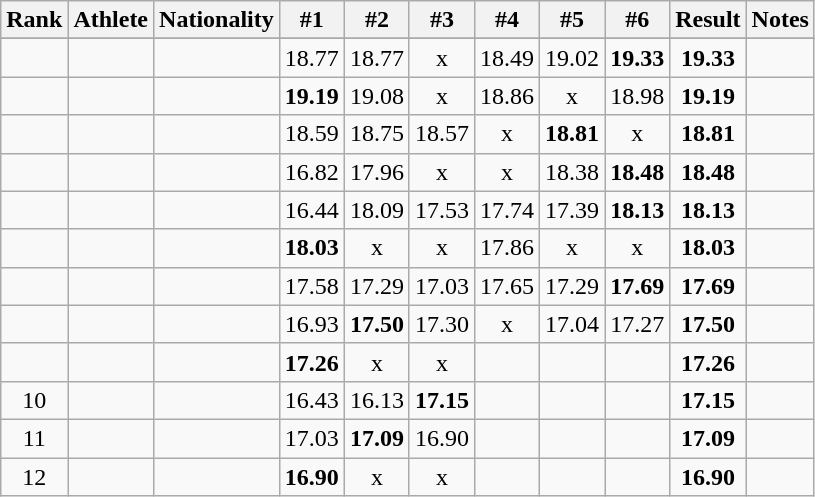<table class="wikitable sortable" style="text-align:center">
<tr>
<th>Rank</th>
<th>Athlete</th>
<th>Nationality</th>
<th>#1</th>
<th>#2</th>
<th>#3</th>
<th>#4</th>
<th>#5</th>
<th>#6</th>
<th>Result</th>
<th>Notes</th>
</tr>
<tr>
</tr>
<tr>
<td></td>
<td align="left"></td>
<td align="left"></td>
<td>18.77</td>
<td>18.77</td>
<td>x</td>
<td>18.49</td>
<td>19.02</td>
<td><strong>19.33</strong></td>
<td><strong>19.33</strong></td>
<td></td>
</tr>
<tr>
<td></td>
<td align="left"></td>
<td align="left"></td>
<td><strong>19.19</strong></td>
<td>19.08</td>
<td>x</td>
<td>18.86</td>
<td>x</td>
<td>18.98</td>
<td><strong>19.19</strong></td>
<td></td>
</tr>
<tr>
<td></td>
<td align="left"></td>
<td align="left"></td>
<td>18.59</td>
<td>18.75</td>
<td>18.57</td>
<td>x</td>
<td><strong>18.81</strong></td>
<td>x</td>
<td><strong>18.81</strong></td>
<td></td>
</tr>
<tr>
<td></td>
<td align="left"></td>
<td align="left"></td>
<td>16.82</td>
<td>17.96</td>
<td>x</td>
<td>x</td>
<td>18.38</td>
<td><strong>18.48</strong></td>
<td><strong>18.48</strong></td>
<td></td>
</tr>
<tr>
<td></td>
<td align="left"></td>
<td align="left"></td>
<td>16.44</td>
<td>18.09</td>
<td>17.53</td>
<td>17.74</td>
<td>17.39</td>
<td><strong>18.13</strong></td>
<td><strong>18.13</strong></td>
<td></td>
</tr>
<tr>
<td></td>
<td align="left"></td>
<td align="left"></td>
<td><strong>18.03</strong></td>
<td>x</td>
<td>x</td>
<td>17.86</td>
<td>x</td>
<td>x</td>
<td><strong>18.03</strong></td>
<td></td>
</tr>
<tr>
<td></td>
<td align="left"></td>
<td align="left"></td>
<td>17.58</td>
<td>17.29</td>
<td>17.03</td>
<td>17.65</td>
<td>17.29</td>
<td><strong>17.69</strong></td>
<td><strong>17.69</strong></td>
<td></td>
</tr>
<tr>
<td></td>
<td align="left"></td>
<td align="left"></td>
<td>16.93</td>
<td><strong>17.50</strong></td>
<td>17.30</td>
<td>x</td>
<td>17.04</td>
<td>17.27</td>
<td><strong>17.50</strong></td>
<td></td>
</tr>
<tr>
<td></td>
<td align="left"></td>
<td align="left"></td>
<td><strong>17.26</strong></td>
<td>x</td>
<td>x</td>
<td></td>
<td></td>
<td></td>
<td><strong>17.26</strong></td>
<td></td>
</tr>
<tr>
<td>10</td>
<td align="left"></td>
<td align="left"></td>
<td>16.43</td>
<td>16.13</td>
<td><strong>17.15</strong></td>
<td></td>
<td></td>
<td></td>
<td><strong>17.15</strong></td>
<td></td>
</tr>
<tr>
<td>11</td>
<td align="left"></td>
<td align="left"></td>
<td>17.03</td>
<td><strong>17.09</strong></td>
<td>16.90</td>
<td></td>
<td></td>
<td></td>
<td><strong>17.09</strong></td>
<td></td>
</tr>
<tr>
<td>12</td>
<td align="left"></td>
<td align="left"></td>
<td><strong>16.90</strong></td>
<td>x</td>
<td>x</td>
<td></td>
<td></td>
<td></td>
<td><strong>16.90</strong></td>
<td></td>
</tr>
</table>
